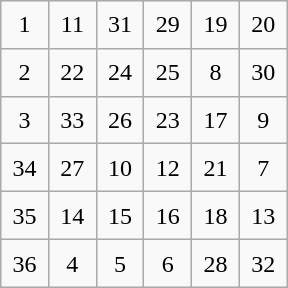<table class="wikitable" style="text-align:center;height:12em;width:12em;;table-layout:fixed">
<tr>
<td>1</td>
<td>11</td>
<td>31</td>
<td>29</td>
<td>19</td>
<td>20</td>
</tr>
<tr>
<td>2</td>
<td>22</td>
<td>24</td>
<td>25</td>
<td>8</td>
<td>30</td>
</tr>
<tr>
<td>3</td>
<td>33</td>
<td>26</td>
<td>23</td>
<td>17</td>
<td>9</td>
</tr>
<tr>
<td>34</td>
<td>27</td>
<td>10</td>
<td>12</td>
<td>21</td>
<td>7</td>
</tr>
<tr>
<td>35</td>
<td>14</td>
<td>15</td>
<td>16</td>
<td>18</td>
<td>13</td>
</tr>
<tr>
<td>36</td>
<td>4</td>
<td>5</td>
<td>6</td>
<td>28</td>
<td>32</td>
</tr>
</table>
